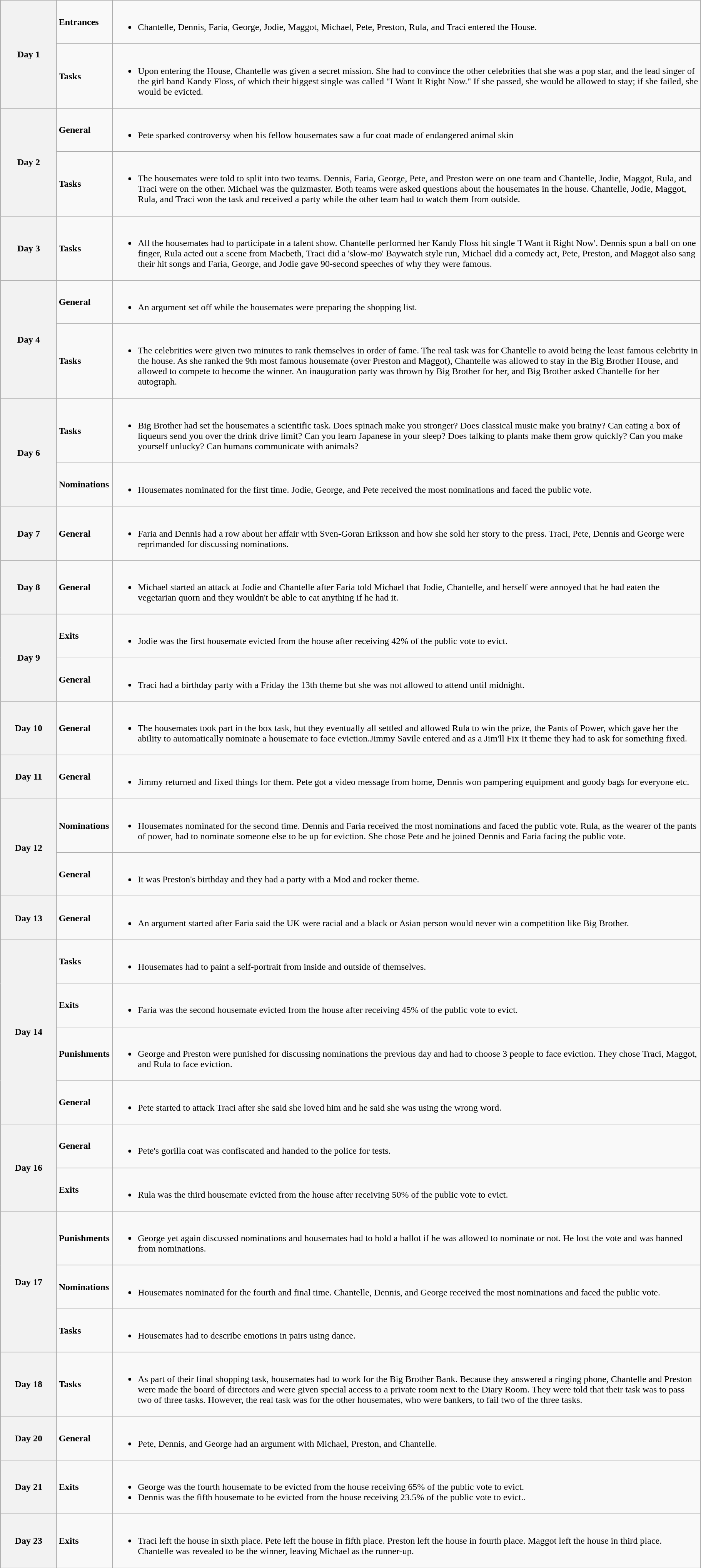<table class="wikitable" style="width: 96%; margin-left: auto; margin-right: auto;">
<tr>
<th rowspan=2 style="width: 8%;">Day 1</th>
<td style="width: 8%;"><strong>Entrances</strong></td>
<td><br><ul><li>Chantelle, Dennis, Faria, George, Jodie, Maggot, Michael, Pete, Preston, Rula, and Traci entered the House.</li></ul></td>
</tr>
<tr>
<td><strong>Tasks</strong></td>
<td><br><ul><li>Upon entering the House, Chantelle was given a secret mission. She had to convince the other celebrities that she was a pop star, and the lead singer of the girl band Kandy Floss, of which their biggest single was called "I Want It Right Now." If she passed, she would be allowed to stay; if she failed, she would be evicted.</li></ul></td>
</tr>
<tr>
<th rowspan=2>Day 2</th>
<td><strong>General</strong></td>
<td><br><ul><li>Pete sparked controversy when his fellow housemates saw a fur coat made of endangered animal skin</li></ul></td>
</tr>
<tr>
<td><strong>Tasks</strong></td>
<td><br><ul><li>The housemates were told to split into two teams. Dennis, Faria, George, Pete, and Preston were on one team and Chantelle, Jodie, Maggot, Rula, and Traci were on the other. Michael was the quizmaster. Both teams were asked questions about the housemates in the house. Chantelle, Jodie, Maggot, Rula, and Traci won the task and received a party while the other team had to watch them from outside.</li></ul></td>
</tr>
<tr>
<th>Day 3</th>
<td><strong>Tasks</strong></td>
<td><br><ul><li>All the housemates had to participate in a talent show. Chantelle performed her Kandy Floss hit single 'I Want it Right Now'. Dennis spun a ball on one finger, Rula acted out a scene from Macbeth, Traci did a 'slow-mo' Baywatch style run, Michael did a comedy act, Pete, Preston, and Maggot also sang their hit songs and Faria, George, and Jodie gave 90-second speeches of why they were famous.</li></ul></td>
</tr>
<tr>
<th rowspan=2>Day 4</th>
<td><strong>General</strong></td>
<td><br><ul><li>An argument set off while the housemates were preparing the shopping list.</li></ul></td>
</tr>
<tr>
<td><strong>Tasks</strong></td>
<td><br><ul><li>The celebrities were given two minutes to rank themselves in order of fame. The real task was for Chantelle to avoid being the least famous celebrity in the house. As she ranked the 9th most famous housemate (over Preston and Maggot), Chantelle was allowed to stay in the Big Brother House, and allowed to compete to become the winner. An inauguration party was thrown by Big Brother for her, and Big Brother asked Chantelle for her autograph.</li></ul></td>
</tr>
<tr>
<th rowspan=2>Day 6</th>
<td><strong>Tasks</strong></td>
<td><br><ul><li>Big Brother had set the housemates a scientific task. Does spinach make you stronger? Does classical music make you brainy? Can eating a box of liqueurs send you over the drink drive limit? Can you learn Japanese in your sleep? Does talking to plants make them grow quickly? Can you make yourself unlucky? Can humans communicate with animals?</li></ul></td>
</tr>
<tr>
<td><strong>Nominations</strong></td>
<td><br><ul><li>Housemates nominated for the first time. Jodie, George, and Pete received the most nominations and faced the public vote.</li></ul></td>
</tr>
<tr>
<th>Day 7</th>
<td><strong>General</strong></td>
<td><br><ul><li>Faria and Dennis had a row about her affair with Sven-Goran Eriksson and how she sold her story to the press. Traci, Pete, Dennis and George were reprimanded for discussing nominations.</li></ul></td>
</tr>
<tr>
<th>Day 8</th>
<td><strong>General</strong></td>
<td><br><ul><li>Michael started an attack at Jodie and Chantelle after Faria told Michael that Jodie, Chantelle, and herself were annoyed that he had eaten the vegetarian quorn and they wouldn't be able to eat anything if he had it.</li></ul></td>
</tr>
<tr>
<th rowspan=2>Day 9</th>
<td><strong>Exits</strong></td>
<td><br><ul><li>Jodie was the first housemate evicted from the house after receiving 42% of the public vote to evict.</li></ul></td>
</tr>
<tr>
<td><strong>General</strong></td>
<td><br><ul><li>Traci had a birthday party with a Friday the 13th theme but she was not allowed to attend until midnight.</li></ul></td>
</tr>
<tr>
<th>Day 10</th>
<td><strong>General</strong></td>
<td><br><ul><li>The housemates took part in the box task, but they eventually all settled and allowed Rula to win the prize, the Pants of Power, which gave her the ability to automatically nominate a housemate to face eviction.Jimmy Savile entered and as a Jim'll Fix It theme they had to ask for something fixed.</li></ul></td>
</tr>
<tr>
<th>Day 11</th>
<td><strong>General</strong></td>
<td><br><ul><li>Jimmy returned and fixed things for them. Pete got a video message from home, Dennis won pampering equipment and goody bags for everyone etc.</li></ul></td>
</tr>
<tr>
<th rowspan=2>Day 12</th>
<td><strong>Nominations</strong></td>
<td><br><ul><li>Housemates nominated for the second time. Dennis and Faria received the most nominations and faced the public vote. Rula, as the wearer of the pants of power, had to nominate someone else to be up for eviction. She chose Pete and he joined Dennis and Faria facing the public vote.</li></ul></td>
</tr>
<tr>
<td><strong>General</strong></td>
<td><br><ul><li>It was Preston's birthday and they had a party with a Mod and rocker theme.</li></ul></td>
</tr>
<tr>
<th>Day 13</th>
<td><strong>General</strong></td>
<td><br><ul><li>An argument started after Faria said the UK were racial and a black or Asian person would never win a competition like Big Brother.</li></ul></td>
</tr>
<tr>
<th rowspan=4>Day 14</th>
<td><strong>Tasks</strong></td>
<td><br><ul><li>Housemates had to paint a self-portrait from inside and outside of themselves.</li></ul></td>
</tr>
<tr>
<td><strong>Exits</strong></td>
<td><br><ul><li>Faria was the second housemate evicted from the house after receiving 45% of the public vote to evict.</li></ul></td>
</tr>
<tr>
<td><strong>Punishments</strong></td>
<td><br><ul><li>George and Preston were punished for discussing nominations the previous day and had to choose 3 people to face eviction. They chose Traci, Maggot, and Rula to face eviction.</li></ul></td>
</tr>
<tr>
<td><strong>General</strong></td>
<td><br><ul><li>Pete started to attack Traci after she said she loved him and he said she was using the wrong word.</li></ul></td>
</tr>
<tr>
<th rowspan=2>Day 16</th>
<td><strong>General</strong></td>
<td><br><ul><li>Pete's gorilla coat was confiscated and handed to the police for tests.</li></ul></td>
</tr>
<tr>
<td><strong>Exits</strong></td>
<td><br><ul><li>Rula was the third housemate evicted from the house after receiving 50% of the public vote to evict.</li></ul></td>
</tr>
<tr>
<th rowspan=3>Day 17</th>
<td><strong>Punishments</strong></td>
<td><br><ul><li>George yet again discussed nominations and housemates had to hold a ballot if he was allowed to nominate or not. He lost the vote and was banned from nominations.</li></ul></td>
</tr>
<tr>
<td><strong>Nominations</strong></td>
<td><br><ul><li>Housemates nominated for the fourth and final time. Chantelle, Dennis, and George received the most nominations and faced the public vote.</li></ul></td>
</tr>
<tr>
<td><strong>Tasks</strong></td>
<td><br><ul><li>Housemates had to describe emotions in pairs using dance.</li></ul></td>
</tr>
<tr>
<th>Day 18</th>
<td><strong>Tasks</strong></td>
<td><br><ul><li>As part of their final shopping task, housemates had to work for the Big Brother Bank. Because they answered a ringing phone, Chantelle and Preston were made the board of directors and were given special access to a private room next to the Diary Room. They were told that their task was to pass two of three tasks. However, the real task was for the other housemates, who were bankers, to fail two of the three tasks.</li></ul></td>
</tr>
<tr>
<th>Day 20</th>
<td><strong>General</strong></td>
<td><br><ul><li>Pete, Dennis, and George had an argument with Michael, Preston, and Chantelle.</li></ul></td>
</tr>
<tr>
<th>Day 21</th>
<td><strong>Exits</strong></td>
<td><br><ul><li>George was the fourth housemate to be evicted from the house receiving 65% of the public vote to evict.</li><li>Dennis was the fifth housemate to be evicted from the house receiving 23.5% of the public vote to evict..</li></ul></td>
</tr>
<tr>
<th>Day 23</th>
<td><strong>Exits</strong></td>
<td><br><ul><li>Traci left the house in sixth place. Pete left the house in fifth place. Preston left the house in fourth place. Maggot left the house in third place. Chantelle was revealed to be the winner, leaving Michael as the runner-up.</li></ul></td>
</tr>
</table>
